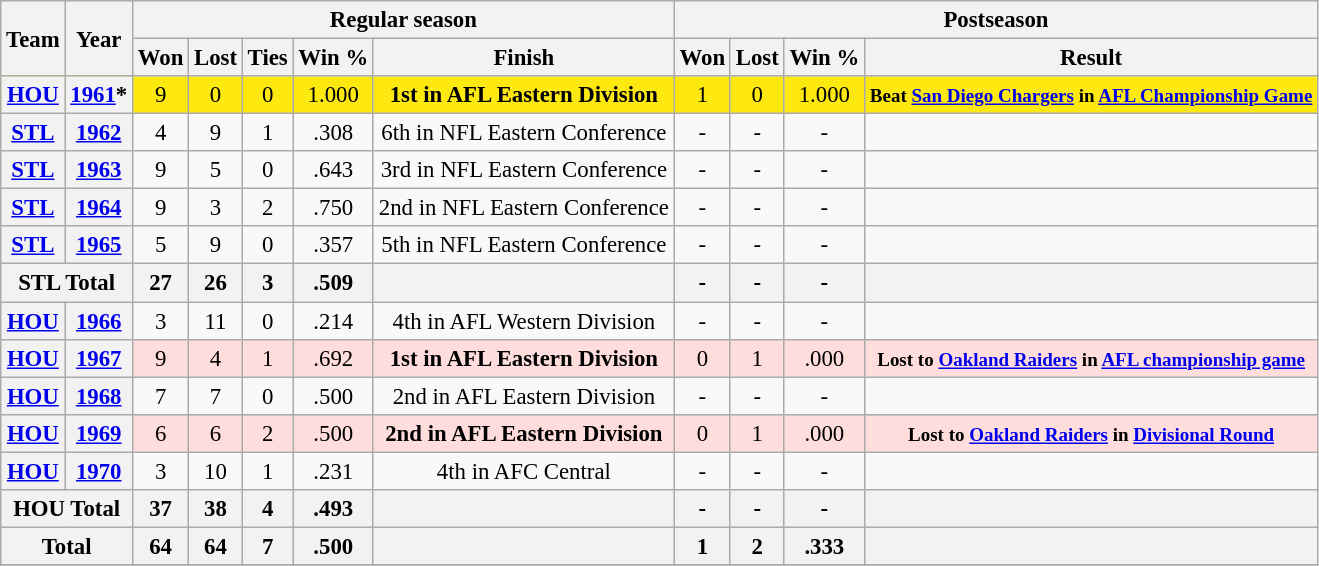<table class="wikitable" style="font-size: 95%; text-align:center;">
<tr>
<th rowspan="2">Team</th>
<th rowspan="2">Year</th>
<th colspan="5">Regular season</th>
<th colspan="4">Postseason</th>
</tr>
<tr>
<th>Won</th>
<th>Lost</th>
<th>Ties</th>
<th>Win %</th>
<th>Finish</th>
<th>Won</th>
<th>Lost</th>
<th>Win %</th>
<th>Result</th>
</tr>
<tr ! style="background:#FDE910;">
<th><a href='#'>HOU</a></th>
<th><a href='#'>1961</a>*</th>
<td>9</td>
<td>0</td>
<td>0</td>
<td>1.000</td>
<td><strong>1st in AFL Eastern Division</strong></td>
<td>1</td>
<td>0</td>
<td>1.000</td>
<td><small><strong>Beat <a href='#'>San Diego Chargers</a> in <a href='#'>AFL Championship Game</a></strong></small></td>
</tr>
<tr>
<th><a href='#'>STL</a></th>
<th><a href='#'>1962</a></th>
<td>4</td>
<td>9</td>
<td>1</td>
<td>.308</td>
<td>6th in NFL Eastern Conference</td>
<td>-</td>
<td>-</td>
<td>-</td>
<td></td>
</tr>
<tr>
<th><a href='#'>STL</a></th>
<th><a href='#'>1963</a></th>
<td>9</td>
<td>5</td>
<td>0</td>
<td>.643</td>
<td>3rd in NFL Eastern Conference</td>
<td>-</td>
<td>-</td>
<td>-</td>
<td></td>
</tr>
<tr>
<th><a href='#'>STL</a></th>
<th><a href='#'>1964</a></th>
<td>9</td>
<td>3</td>
<td>2</td>
<td>.750</td>
<td>2nd in NFL Eastern Conference</td>
<td>-</td>
<td>-</td>
<td>-</td>
<td></td>
</tr>
<tr>
<th><a href='#'>STL</a></th>
<th><a href='#'>1965</a></th>
<td>5</td>
<td>9</td>
<td>0</td>
<td>.357</td>
<td>5th in NFL Eastern Conference</td>
<td>-</td>
<td>-</td>
<td>-</td>
<td></td>
</tr>
<tr>
<th colspan="2">STL Total</th>
<th>27</th>
<th>26</th>
<th>3</th>
<th>.509</th>
<th></th>
<th>-</th>
<th>-</th>
<th>-</th>
<th></th>
</tr>
<tr>
<th><a href='#'>HOU</a></th>
<th><a href='#'>1966</a></th>
<td>3</td>
<td>11</td>
<td>0</td>
<td>.214</td>
<td>4th in AFL Western Division</td>
<td>-</td>
<td>-</td>
<td>-</td>
<td></td>
</tr>
<tr style="background:#fdd;">
<th><a href='#'>HOU</a></th>
<th><a href='#'>1967</a></th>
<td>9</td>
<td>4</td>
<td>1</td>
<td>.692</td>
<td><strong>1st in AFL Eastern Division</strong></td>
<td>0</td>
<td>1</td>
<td>.000</td>
<td><small><strong>Lost to <a href='#'>Oakland Raiders</a> in <a href='#'>AFL championship game</a></strong></small></td>
</tr>
<tr>
<th><a href='#'>HOU</a></th>
<th><a href='#'>1968</a></th>
<td>7</td>
<td>7</td>
<td>0</td>
<td>.500</td>
<td>2nd in AFL Eastern Division</td>
<td>-</td>
<td>-</td>
<td>-</td>
<td></td>
</tr>
<tr style="background:#fdd;">
<th><a href='#'>HOU</a></th>
<th><a href='#'>1969</a></th>
<td>6</td>
<td>6</td>
<td>2</td>
<td>.500</td>
<td><strong>2nd in AFL Eastern Division</strong></td>
<td>0</td>
<td>1</td>
<td>.000</td>
<td><small><strong>Lost to <a href='#'>Oakland Raiders</a> in <a href='#'>Divisional Round</a></strong></small></td>
</tr>
<tr>
<th><a href='#'>HOU</a></th>
<th><a href='#'>1970</a></th>
<td>3</td>
<td>10</td>
<td>1</td>
<td>.231</td>
<td>4th in AFC Central</td>
<td>-</td>
<td>-</td>
<td>-</td>
<td></td>
</tr>
<tr>
<th colspan="2">HOU Total</th>
<th>37</th>
<th>38</th>
<th>4</th>
<th>.493</th>
<th></th>
<th>-</th>
<th>-</th>
<th>-</th>
<th></th>
</tr>
<tr>
<th colspan="2">Total</th>
<th>64</th>
<th>64</th>
<th>7</th>
<th>.500</th>
<th></th>
<th>1</th>
<th>2</th>
<th>.333</th>
<th></th>
</tr>
<tr>
</tr>
</table>
